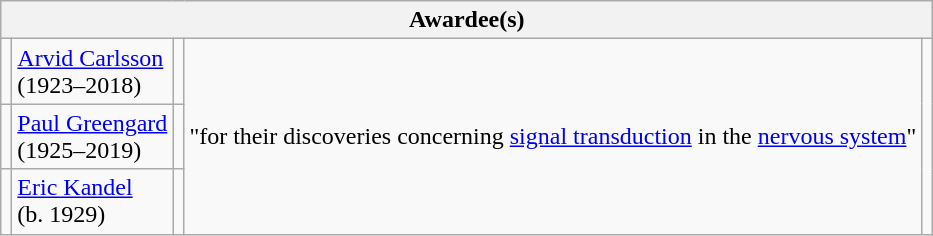<table class="wikitable">
<tr>
<th colspan="5">Awardee(s)</th>
</tr>
<tr>
<td></td>
<td><a href='#'>Arvid Carlsson</a><br>(1923–2018)</td>
<td></td>
<td rowspan="3">"for their discoveries concerning <a href='#'>signal transduction</a> in the <a href='#'>nervous system</a>"</td>
<td rowspan="3"></td>
</tr>
<tr>
<td></td>
<td><a href='#'>Paul Greengard</a><br>(1925–2019)</td>
<td></td>
</tr>
<tr>
<td></td>
<td><a href='#'>Eric Kandel</a><br>(b. 1929)</td>
<td><br></td>
</tr>
</table>
